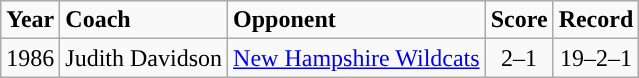<table class="wikitable">
<tr>
<td><strong>Year</strong></td>
<td><strong>Coach</strong></td>
<td><strong>Opponent</strong></td>
<td><strong>Score</strong></td>
<td><strong>Record</strong></td>
</tr>
<tr style="text-align:center;">
<td>1986</td>
<td>Judith Davidson</td>
<td><a href='#'>New Hampshire Wildcats</a></td>
<td>2–1</td>
<td>19–2–1</td>
</tr>
</table>
